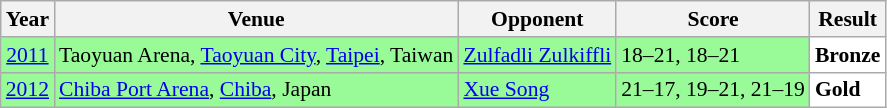<table class="sortable wikitable" style="font-size: 90%">
<tr>
<th>Year</th>
<th>Venue</th>
<th>Opponent</th>
<th>Score</th>
<th>Result</th>
</tr>
<tr style="background:#98FB98">
<td align="center"><a href='#'>2011</a></td>
<td align="left">Taoyuan Arena, <a href='#'>Taoyuan City</a>, <a href='#'>Taipei</a>, Taiwan</td>
<td align="left"> <a href='#'>Zulfadli Zulkiffli</a></td>
<td align="left">18–21, 18–21</td>
<td style="text-align:left; background:white"> <strong>Bronze</strong></td>
</tr>
<tr style="background:#98FB98">
<td align="center"><a href='#'>2012</a></td>
<td align="left"><a href='#'>Chiba Port Arena</a>, <a href='#'>Chiba</a>, Japan</td>
<td align="left"> <a href='#'>Xue Song</a></td>
<td align="left">21–17, 19–21, 21–19</td>
<td style="text-align:left; background:white"> <strong>Gold</strong></td>
</tr>
</table>
